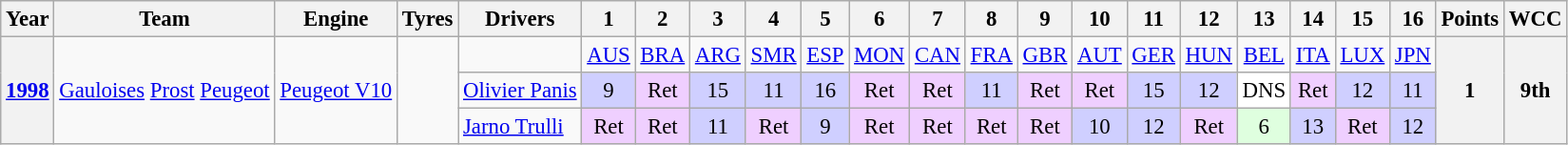<table class="wikitable" style="text-align:center; font-size:95%">
<tr>
<th>Year</th>
<th>Team</th>
<th>Engine</th>
<th>Tyres</th>
<th>Drivers</th>
<th>1</th>
<th>2</th>
<th>3</th>
<th>4</th>
<th>5</th>
<th>6</th>
<th>7</th>
<th>8</th>
<th>9</th>
<th>10</th>
<th>11</th>
<th>12</th>
<th>13</th>
<th>14</th>
<th>15</th>
<th>16</th>
<th>Points</th>
<th>WCC</th>
</tr>
<tr>
<th rowspan="3"><a href='#'>1998</a></th>
<td rowspan="3"><a href='#'>Gauloises</a> <a href='#'>Prost</a> <a href='#'>Peugeot</a></td>
<td rowspan="3"><a href='#'>Peugeot V10</a></td>
<td rowspan="3"></td>
<td></td>
<td><a href='#'>AUS</a></td>
<td><a href='#'>BRA</a></td>
<td><a href='#'>ARG</a></td>
<td><a href='#'>SMR</a></td>
<td><a href='#'>ESP</a></td>
<td><a href='#'>MON</a></td>
<td><a href='#'>CAN</a></td>
<td><a href='#'>FRA</a></td>
<td><a href='#'>GBR</a></td>
<td><a href='#'>AUT</a></td>
<td><a href='#'>GER</a></td>
<td><a href='#'>HUN</a></td>
<td><a href='#'>BEL</a></td>
<td><a href='#'>ITA</a></td>
<td><a href='#'>LUX</a></td>
<td><a href='#'>JPN</a></td>
<th rowspan="3">1</th>
<th rowspan="3">9th</th>
</tr>
<tr>
<td align="left"> <a href='#'>Olivier Panis</a></td>
<td style="background:#CFCFFF;">9</td>
<td style="background:#EFCFFF;">Ret</td>
<td style="background:#CFCFFF;">15</td>
<td style="background:#CFCFFF;">11</td>
<td style="background:#CFCFFF;">16</td>
<td style="background:#EFCFFF;">Ret</td>
<td style="background:#EFCFFF;">Ret</td>
<td style="background:#CFCFFF;">11</td>
<td style="background:#EFCFFF;">Ret</td>
<td style="background:#EFCFFF;">Ret</td>
<td style="background:#CFCFFF;">15</td>
<td style="background:#CFCFFF;">12</td>
<td style="background:#FFFFFF;">DNS</td>
<td style="background:#EFCFFF;">Ret</td>
<td style="background:#CFCFFF;">12</td>
<td style="background:#CFCFFF;">11</td>
</tr>
<tr>
<td align="left"> <a href='#'>Jarno Trulli</a></td>
<td style="background:#EFCFFF;">Ret</td>
<td style="background:#EFCFFF;">Ret</td>
<td style="background:#CFCFFF;">11</td>
<td style="background:#EFCFFF;">Ret</td>
<td style="background:#CFCFFF;">9</td>
<td style="background:#EFCFFF;">Ret</td>
<td style="background:#EFCFFF;">Ret</td>
<td style="background:#EFCFFF;">Ret</td>
<td style="background:#EFCFFF;">Ret</td>
<td style="background:#CFCFFF;">10</td>
<td style="background:#CFCFFF;">12</td>
<td style="background:#EFCFFF;">Ret</td>
<td style="background:#DFFFDF;">6</td>
<td style="background:#CFCFFF;">13</td>
<td style="background:#EFCFFF;">Ret</td>
<td style="background:#CFCFFF;">12</td>
</tr>
</table>
